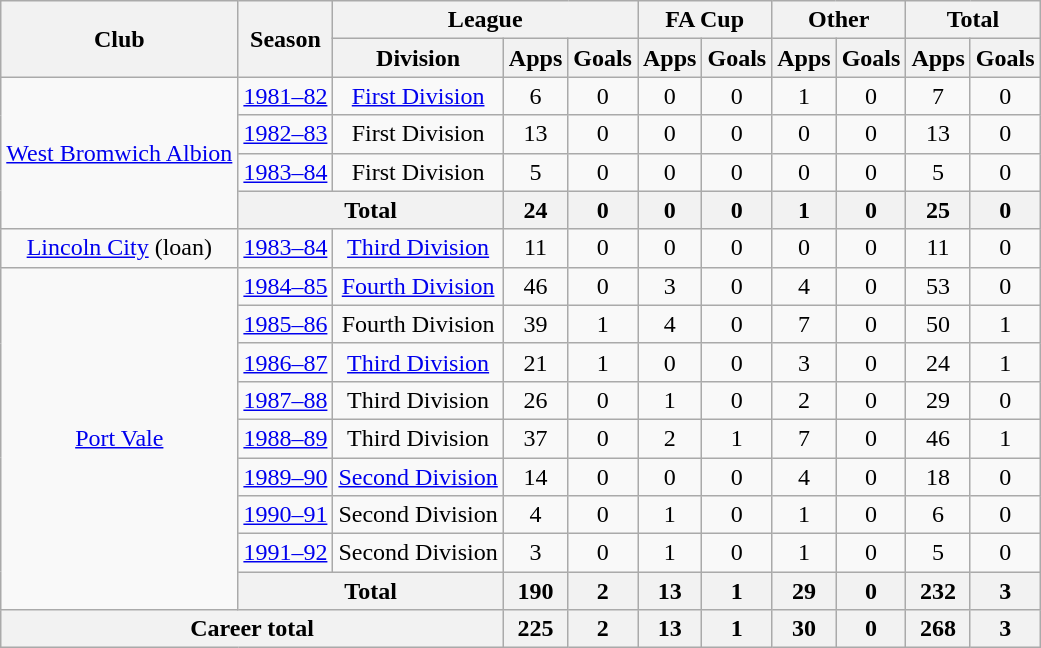<table class="wikitable" style="text-align: center;">
<tr>
<th rowspan="2">Club</th>
<th rowspan="2">Season</th>
<th colspan="3">League</th>
<th colspan="2">FA Cup</th>
<th colspan="2">Other</th>
<th colspan="2">Total</th>
</tr>
<tr>
<th>Division</th>
<th>Apps</th>
<th>Goals</th>
<th>Apps</th>
<th>Goals</th>
<th>Apps</th>
<th>Goals</th>
<th>Apps</th>
<th>Goals</th>
</tr>
<tr>
<td rowspan="4"><a href='#'>West Bromwich Albion</a></td>
<td><a href='#'>1981–82</a></td>
<td><a href='#'>First Division</a></td>
<td>6</td>
<td>0</td>
<td>0</td>
<td>0</td>
<td>1</td>
<td>0</td>
<td>7</td>
<td>0</td>
</tr>
<tr>
<td><a href='#'>1982–83</a></td>
<td>First Division</td>
<td>13</td>
<td>0</td>
<td>0</td>
<td>0</td>
<td>0</td>
<td>0</td>
<td>13</td>
<td>0</td>
</tr>
<tr>
<td><a href='#'>1983–84</a></td>
<td>First Division</td>
<td>5</td>
<td>0</td>
<td>0</td>
<td>0</td>
<td>0</td>
<td>0</td>
<td>5</td>
<td>0</td>
</tr>
<tr>
<th colspan="2">Total</th>
<th>24</th>
<th>0</th>
<th>0</th>
<th>0</th>
<th>1</th>
<th>0</th>
<th>25</th>
<th>0</th>
</tr>
<tr>
<td><a href='#'>Lincoln City</a> (loan)</td>
<td><a href='#'>1983–84</a></td>
<td><a href='#'>Third Division</a></td>
<td>11</td>
<td>0</td>
<td>0</td>
<td>0</td>
<td>0</td>
<td>0</td>
<td>11</td>
<td>0</td>
</tr>
<tr>
<td rowspan="9"><a href='#'>Port Vale</a></td>
<td><a href='#'>1984–85</a></td>
<td><a href='#'>Fourth Division</a></td>
<td>46</td>
<td>0</td>
<td>3</td>
<td>0</td>
<td>4</td>
<td>0</td>
<td>53</td>
<td>0</td>
</tr>
<tr>
<td><a href='#'>1985–86</a></td>
<td>Fourth Division</td>
<td>39</td>
<td>1</td>
<td>4</td>
<td>0</td>
<td>7</td>
<td>0</td>
<td>50</td>
<td>1</td>
</tr>
<tr>
<td><a href='#'>1986–87</a></td>
<td><a href='#'>Third Division</a></td>
<td>21</td>
<td>1</td>
<td>0</td>
<td>0</td>
<td>3</td>
<td>0</td>
<td>24</td>
<td>1</td>
</tr>
<tr>
<td><a href='#'>1987–88</a></td>
<td>Third Division</td>
<td>26</td>
<td>0</td>
<td>1</td>
<td>0</td>
<td>2</td>
<td>0</td>
<td>29</td>
<td>0</td>
</tr>
<tr>
<td><a href='#'>1988–89</a></td>
<td>Third Division</td>
<td>37</td>
<td>0</td>
<td>2</td>
<td>1</td>
<td>7</td>
<td>0</td>
<td>46</td>
<td>1</td>
</tr>
<tr>
<td><a href='#'>1989–90</a></td>
<td><a href='#'>Second Division</a></td>
<td>14</td>
<td>0</td>
<td>0</td>
<td>0</td>
<td>4</td>
<td>0</td>
<td>18</td>
<td>0</td>
</tr>
<tr>
<td><a href='#'>1990–91</a></td>
<td>Second Division</td>
<td>4</td>
<td>0</td>
<td>1</td>
<td>0</td>
<td>1</td>
<td>0</td>
<td>6</td>
<td>0</td>
</tr>
<tr>
<td><a href='#'>1991–92</a></td>
<td>Second Division</td>
<td>3</td>
<td>0</td>
<td>1</td>
<td>0</td>
<td>1</td>
<td>0</td>
<td>5</td>
<td>0</td>
</tr>
<tr>
<th colspan="2">Total</th>
<th>190</th>
<th>2</th>
<th>13</th>
<th>1</th>
<th>29</th>
<th>0</th>
<th>232</th>
<th>3</th>
</tr>
<tr>
<th colspan="3">Career total</th>
<th>225</th>
<th>2</th>
<th>13</th>
<th>1</th>
<th>30</th>
<th>0</th>
<th>268</th>
<th>3</th>
</tr>
</table>
